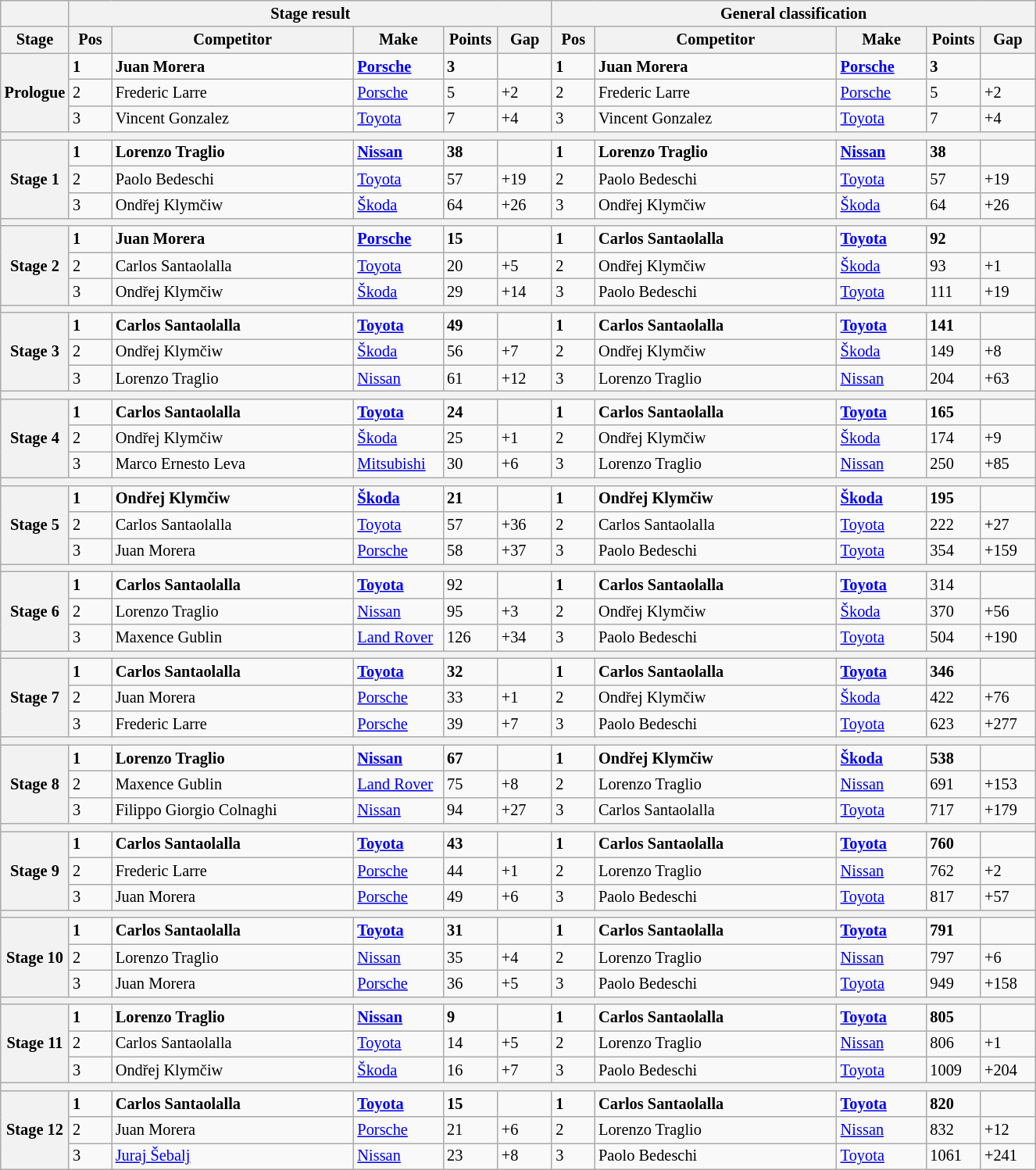<table class="wikitable" style="font-size:85%;">
<tr>
<th></th>
<th colspan=5>Stage result</th>
<th colspan=5>General classification</th>
</tr>
<tr>
<th width="40px">Stage</th>
<th width="30px">Pos</th>
<th width="200px">Competitor</th>
<th width="70px">Make</th>
<th width="40px">Points</th>
<th width="40px">Gap</th>
<th width="30px">Pos</th>
<th width="200px">Competitor</th>
<th width="70px">Make</th>
<th width="40px">Points</th>
<th width="40px">Gap</th>
</tr>
<tr>
<th rowspan=3>Prologue</th>
<td><strong>1</strong></td>
<td><strong> Juan Morera</strong></td>
<td><strong><a href='#'>Porsche</a></strong></td>
<td><strong>3</strong></td>
<td></td>
<td><strong>1</strong></td>
<td><strong> Juan Morera</strong></td>
<td><strong><a href='#'>Porsche</a></strong></td>
<td><strong>3</strong></td>
<td></td>
</tr>
<tr>
<td>2</td>
<td> Frederic Larre</td>
<td><a href='#'>Porsche</a></td>
<td>5</td>
<td>+2</td>
<td>2</td>
<td> Frederic Larre</td>
<td><a href='#'>Porsche</a></td>
<td>5</td>
<td>+2</td>
</tr>
<tr>
<td>3</td>
<td> Vincent Gonzalez</td>
<td><a href='#'>Toyota</a></td>
<td>7</td>
<td>+4</td>
<td>3</td>
<td> Vincent Gonzalez</td>
<td><a href='#'>Toyota</a></td>
<td>7</td>
<td>+4</td>
</tr>
<tr>
<th colspan=11></th>
</tr>
<tr>
<th rowspan="3">Stage 1</th>
<td><strong>1</strong></td>
<td><strong> Lorenzo Traglio</strong></td>
<td><strong><a href='#'>Nissan</a></strong></td>
<td><strong>38</strong></td>
<td></td>
<td><strong>1</strong></td>
<td><strong> Lorenzo Traglio</strong></td>
<td><strong><a href='#'>Nissan</a></strong></td>
<td><strong>38</strong></td>
<td></td>
</tr>
<tr>
<td>2</td>
<td> Paolo Bedeschi</td>
<td><a href='#'>Toyota</a></td>
<td>57</td>
<td>+19</td>
<td>2</td>
<td> Paolo Bedeschi</td>
<td><a href='#'>Toyota</a></td>
<td>57</td>
<td>+19</td>
</tr>
<tr>
<td>3</td>
<td> Ondřej Klymčiw</td>
<td><a href='#'>Škoda</a></td>
<td>64</td>
<td>+26</td>
<td>3</td>
<td> Ondřej Klymčiw</td>
<td><a href='#'>Škoda</a></td>
<td>64</td>
<td>+26</td>
</tr>
<tr>
<th colspan=11></th>
</tr>
<tr>
<th rowspan="3">Stage 2</th>
<td><strong>1</strong></td>
<td><strong> Juan Morera</strong></td>
<td><strong><a href='#'>Porsche</a></strong></td>
<td><strong>15</strong></td>
<td></td>
<td><strong>1</strong></td>
<td><strong> Carlos Santaolalla</strong></td>
<td><strong><a href='#'>Toyota</a></strong></td>
<td><strong>92</strong></td>
<td></td>
</tr>
<tr>
<td>2</td>
<td> Carlos Santaolalla</td>
<td><a href='#'>Toyota</a></td>
<td>20</td>
<td>+5</td>
<td>2</td>
<td> Ondřej Klymčiw</td>
<td><a href='#'>Škoda</a></td>
<td>93</td>
<td>+1</td>
</tr>
<tr>
<td>3</td>
<td> Ondřej Klymčiw</td>
<td><a href='#'>Škoda</a></td>
<td>29</td>
<td>+14</td>
<td>3</td>
<td> Paolo Bedeschi</td>
<td><a href='#'>Toyota</a></td>
<td>111</td>
<td>+19</td>
</tr>
<tr>
<th colspan=11></th>
</tr>
<tr>
<th rowspan="3">Stage 3</th>
<td><strong>1</strong></td>
<td><strong> Carlos Santaolalla</strong></td>
<td><strong><a href='#'>Toyota</a></strong></td>
<td><strong>49</strong></td>
<td></td>
<td><strong>1</strong></td>
<td><strong> Carlos Santaolalla</strong></td>
<td><strong><a href='#'>Toyota</a></strong></td>
<td><strong>141</strong></td>
<td></td>
</tr>
<tr>
<td>2</td>
<td> Ondřej Klymčiw</td>
<td><a href='#'>Škoda</a></td>
<td>56</td>
<td>+7</td>
<td>2</td>
<td> Ondřej Klymčiw</td>
<td><a href='#'>Škoda</a></td>
<td>149</td>
<td>+8</td>
</tr>
<tr>
<td>3</td>
<td> Lorenzo Traglio</td>
<td><a href='#'>Nissan</a></td>
<td>61</td>
<td>+12</td>
<td>3</td>
<td> Lorenzo Traglio</td>
<td><a href='#'>Nissan</a></td>
<td>204</td>
<td>+63</td>
</tr>
<tr>
<th colspan=11></th>
</tr>
<tr>
<th rowspan="3">Stage 4</th>
<td><strong>1</strong></td>
<td><strong> Carlos Santaolalla</strong></td>
<td><strong><a href='#'>Toyota</a></strong></td>
<td><strong>24</strong></td>
<td></td>
<td><strong>1</strong></td>
<td><strong> Carlos Santaolalla</strong></td>
<td><strong><a href='#'>Toyota</a></strong></td>
<td><strong>165</strong></td>
<td></td>
</tr>
<tr>
<td>2</td>
<td> Ondřej Klymčiw</td>
<td><a href='#'>Škoda</a></td>
<td>25</td>
<td>+1</td>
<td>2</td>
<td> Ondřej Klymčiw</td>
<td><a href='#'>Škoda</a></td>
<td>174</td>
<td>+9</td>
</tr>
<tr>
<td>3</td>
<td> Marco Ernesto Leva</td>
<td><a href='#'>Mitsubishi</a></td>
<td>30</td>
<td>+6</td>
<td>3</td>
<td> Lorenzo Traglio</td>
<td><a href='#'>Nissan</a></td>
<td>250</td>
<td>+85</td>
</tr>
<tr>
<th colspan=11></th>
</tr>
<tr>
<th rowspan="3">Stage 5</th>
<td><strong>1</strong></td>
<td><strong> Ondřej Klymčiw</strong></td>
<td><strong><a href='#'>Škoda</a></strong></td>
<td><strong>21</strong></td>
<td></td>
<td><strong>1</strong></td>
<td><strong> Ondřej Klymčiw</strong></td>
<td><strong><a href='#'>Škoda</a></strong></td>
<td><strong>195</strong></td>
<td></td>
</tr>
<tr>
<td>2</td>
<td> Carlos Santaolalla</td>
<td><a href='#'>Toyota</a></td>
<td>57</td>
<td>+36</td>
<td>2</td>
<td> Carlos Santaolalla</td>
<td><a href='#'>Toyota</a></td>
<td>222</td>
<td>+27</td>
</tr>
<tr>
<td>3</td>
<td> Juan Morera</td>
<td><a href='#'>Porsche</a></td>
<td>58</td>
<td>+37</td>
<td>3</td>
<td> Paolo Bedeschi</td>
<td><a href='#'>Toyota</a></td>
<td>354</td>
<td>+159</td>
</tr>
<tr>
<th colspan=11></th>
</tr>
<tr>
<th rowspan="3">Stage 6</th>
<td><strong>1</strong></td>
<td><strong> Carlos Santaolalla</strong></td>
<td><strong><a href='#'>Toyota</a></strong></td>
<td>92</td>
<td></td>
<td><strong>1</strong></td>
<td><strong> Carlos Santaolalla</strong></td>
<td><strong><a href='#'>Toyota</a></strong></td>
<td>314</td>
<td></td>
</tr>
<tr>
<td>2</td>
<td> Lorenzo Traglio</td>
<td><a href='#'>Nissan</a></td>
<td>95</td>
<td>+3</td>
<td>2</td>
<td> Ondřej Klymčiw</td>
<td><a href='#'>Škoda</a></td>
<td>370</td>
<td>+56</td>
</tr>
<tr>
<td>3</td>
<td> Maxence Gublin</td>
<td><a href='#'>Land Rover</a></td>
<td>126</td>
<td>+34</td>
<td>3</td>
<td> Paolo Bedeschi</td>
<td><a href='#'>Toyota</a></td>
<td>504</td>
<td>+190</td>
</tr>
<tr>
<th colspan=11></th>
</tr>
<tr>
<th rowspan="3">Stage 7</th>
<td><strong>1</strong></td>
<td><strong> Carlos Santaolalla</strong></td>
<td><strong><a href='#'>Toyota</a></strong></td>
<td><strong>32</strong></td>
<td></td>
<td><strong>1</strong></td>
<td><strong> Carlos Santaolalla</strong></td>
<td><strong><a href='#'>Toyota</a></strong></td>
<td><strong>346</strong></td>
<td></td>
</tr>
<tr>
<td>2</td>
<td> Juan Morera</td>
<td><a href='#'>Porsche</a></td>
<td>33</td>
<td>+1</td>
<td>2</td>
<td> Ondřej Klymčiw</td>
<td><a href='#'>Škoda</a></td>
<td>422</td>
<td>+76</td>
</tr>
<tr>
<td>3</td>
<td> Frederic Larre</td>
<td><a href='#'>Porsche</a></td>
<td>39</td>
<td>+7</td>
<td>3</td>
<td> Paolo Bedeschi</td>
<td><a href='#'>Toyota</a></td>
<td>623</td>
<td>+277</td>
</tr>
<tr>
<th colspan=11></th>
</tr>
<tr>
<th rowspan="3">Stage 8</th>
<td><strong>1</strong></td>
<td><strong> Lorenzo Traglio</strong></td>
<td><strong><a href='#'>Nissan</a></strong></td>
<td><strong>67</strong></td>
<td></td>
<td><strong>1</strong></td>
<td><strong> Ondřej Klymčiw</strong></td>
<td><strong><a href='#'>Škoda</a></strong></td>
<td><strong>538</strong></td>
<td></td>
</tr>
<tr>
<td>2</td>
<td> Maxence Gublin</td>
<td><a href='#'>Land Rover</a></td>
<td>75</td>
<td>+8</td>
<td>2</td>
<td> Lorenzo Traglio</td>
<td><a href='#'>Nissan</a></td>
<td>691</td>
<td>+153</td>
</tr>
<tr>
<td>3</td>
<td> Filippo Giorgio Colnaghi</td>
<td><a href='#'>Nissan</a></td>
<td>94</td>
<td>+27</td>
<td>3</td>
<td> Carlos Santaolalla</td>
<td><a href='#'>Toyota</a></td>
<td>717</td>
<td>+179</td>
</tr>
<tr>
<th colspan=11></th>
</tr>
<tr>
<th rowspan="3">Stage 9</th>
<td><strong>1</strong></td>
<td><strong> Carlos Santaolalla</strong></td>
<td><strong><a href='#'>Toyota</a></strong></td>
<td><strong>43</strong></td>
<td></td>
<td><strong>1</strong></td>
<td><strong> Carlos Santaolalla</strong></td>
<td><strong><a href='#'>Toyota</a></strong></td>
<td><strong>760</strong></td>
<td></td>
</tr>
<tr>
<td>2</td>
<td> Frederic Larre</td>
<td><a href='#'>Porsche</a></td>
<td>44</td>
<td>+1</td>
<td>2</td>
<td> Lorenzo Traglio</td>
<td><a href='#'>Nissan</a></td>
<td>762</td>
<td>+2</td>
</tr>
<tr>
<td>3</td>
<td> Juan Morera</td>
<td><a href='#'>Porsche</a></td>
<td>49</td>
<td>+6</td>
<td>3</td>
<td> Paolo Bedeschi</td>
<td><a href='#'>Toyota</a></td>
<td>817</td>
<td>+57</td>
</tr>
<tr>
<th colspan=11></th>
</tr>
<tr>
<th rowspan="3">Stage 10</th>
<td><strong>1</strong></td>
<td><strong> Carlos Santaolalla</strong></td>
<td><strong><a href='#'>Toyota</a></strong></td>
<td><strong>31</strong></td>
<td></td>
<td><strong>1</strong></td>
<td><strong> Carlos Santaolalla</strong></td>
<td><strong><a href='#'>Toyota</a></strong></td>
<td><strong>791</strong></td>
<td></td>
</tr>
<tr>
<td>2</td>
<td> Lorenzo Traglio</td>
<td><a href='#'>Nissan</a></td>
<td>35</td>
<td>+4</td>
<td>2</td>
<td> Lorenzo Traglio</td>
<td><a href='#'>Nissan</a></td>
<td>797</td>
<td>+6</td>
</tr>
<tr>
<td>3</td>
<td> Juan Morera</td>
<td><a href='#'>Porsche</a></td>
<td>36</td>
<td>+5</td>
<td>3</td>
<td> Paolo Bedeschi</td>
<td><a href='#'>Toyota</a></td>
<td>949</td>
<td>+158</td>
</tr>
<tr>
<th colspan=11></th>
</tr>
<tr>
<th rowspan="3">Stage 11</th>
<td><strong>1</strong></td>
<td><strong> Lorenzo Traglio</strong></td>
<td><strong><a href='#'>Nissan</a></strong></td>
<td><strong>9</strong></td>
<td></td>
<td><strong>1</strong></td>
<td><strong> Carlos Santaolalla</strong></td>
<td><strong><a href='#'>Toyota</a></strong></td>
<td><strong>805</strong></td>
<td></td>
</tr>
<tr>
<td>2</td>
<td> Carlos Santaolalla</td>
<td><a href='#'>Toyota</a></td>
<td>14</td>
<td>+5</td>
<td>2</td>
<td> Lorenzo Traglio</td>
<td><a href='#'>Nissan</a></td>
<td>806</td>
<td>+1</td>
</tr>
<tr>
<td>3</td>
<td> Ondřej Klymčiw</td>
<td><a href='#'>Škoda</a></td>
<td>16</td>
<td>+7</td>
<td>3</td>
<td> Paolo Bedeschi</td>
<td><a href='#'>Toyota</a></td>
<td>1009</td>
<td>+204</td>
</tr>
<tr>
<th colspan=11></th>
</tr>
<tr>
<th rowspan="3">Stage 12</th>
<td><strong>1</strong></td>
<td><strong> Carlos Santaolalla</strong></td>
<td><strong><a href='#'>Toyota</a></strong></td>
<td><strong>15</strong></td>
<td></td>
<td><strong>1</strong></td>
<td><strong> Carlos Santaolalla</strong></td>
<td><strong><a href='#'>Toyota</a></strong></td>
<td><strong>820</strong></td>
<td></td>
</tr>
<tr>
<td>2</td>
<td> Juan Morera</td>
<td><a href='#'>Porsche</a></td>
<td>21</td>
<td>+6</td>
<td>2</td>
<td> Lorenzo Traglio</td>
<td><a href='#'>Nissan</a></td>
<td>832</td>
<td>+12</td>
</tr>
<tr>
<td>3</td>
<td> <a href='#'>Juraj Šebalj</a></td>
<td><a href='#'>Nissan</a></td>
<td>23</td>
<td>+8</td>
<td>3</td>
<td> Paolo Bedeschi</td>
<td><a href='#'>Toyota</a></td>
<td>1061</td>
<td>+241</td>
</tr>
</table>
